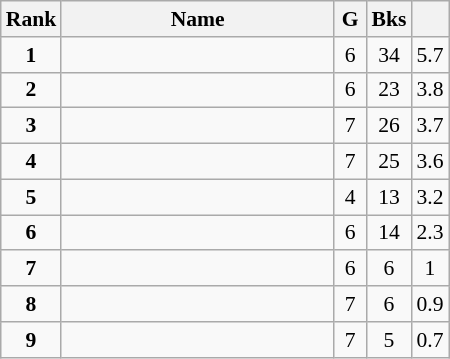<table class="wikitable" style="text-align:center; font-size:90%;">
<tr>
<th width=10px>Rank</th>
<th width=175px>Name</th>
<th width=15px>G</th>
<th width=10px>Bks</th>
<th width=10px></th>
</tr>
<tr>
<td><strong>1</strong></td>
<td align=left><strong></strong></td>
<td>6</td>
<td>34</td>
<td>5.7</td>
</tr>
<tr>
<td><strong>2</strong></td>
<td align=left></td>
<td>6</td>
<td>23</td>
<td>3.8</td>
</tr>
<tr>
<td><strong>3</strong></td>
<td align=left></td>
<td>7</td>
<td>26</td>
<td>3.7</td>
</tr>
<tr>
<td><strong>4</strong></td>
<td align=left></td>
<td>7</td>
<td>25</td>
<td>3.6</td>
</tr>
<tr>
<td><strong>5</strong></td>
<td align=left></td>
<td>4</td>
<td>13</td>
<td>3.2</td>
</tr>
<tr>
<td><strong>6</strong></td>
<td align=left></td>
<td>6</td>
<td>14</td>
<td>2.3</td>
</tr>
<tr>
<td><strong>7</strong></td>
<td align=left></td>
<td>6</td>
<td>6</td>
<td>1</td>
</tr>
<tr>
<td><strong>8</strong></td>
<td align=left></td>
<td>7</td>
<td>6</td>
<td>0.9</td>
</tr>
<tr>
<td><strong>9</strong></td>
<td align=left></td>
<td>7</td>
<td>5</td>
<td>0.7</td>
</tr>
</table>
